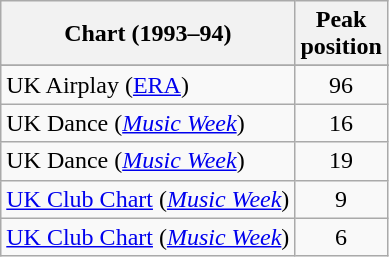<table class="wikitable">
<tr>
<th>Chart (1993–94)</th>
<th>Peak<br>position</th>
</tr>
<tr>
</tr>
<tr>
<td align="left">UK Airplay (<a href='#'>ERA</a>)</td>
<td align="center">96</td>
</tr>
<tr>
<td align="left">UK Dance (<em><a href='#'>Music Week</a></em>) </td>
<td align="center">16</td>
</tr>
<tr>
<td align="left">UK Dance (<em><a href='#'>Music Week</a></em>) </td>
<td align="center">19</td>
</tr>
<tr>
<td align="left"><a href='#'>UK Club Chart</a> (<em><a href='#'>Music Week</a></em>) </td>
<td align="center">9</td>
</tr>
<tr>
<td align="left"><a href='#'>UK Club Chart</a> (<em><a href='#'>Music Week</a></em>) </td>
<td align="center">6</td>
</tr>
</table>
